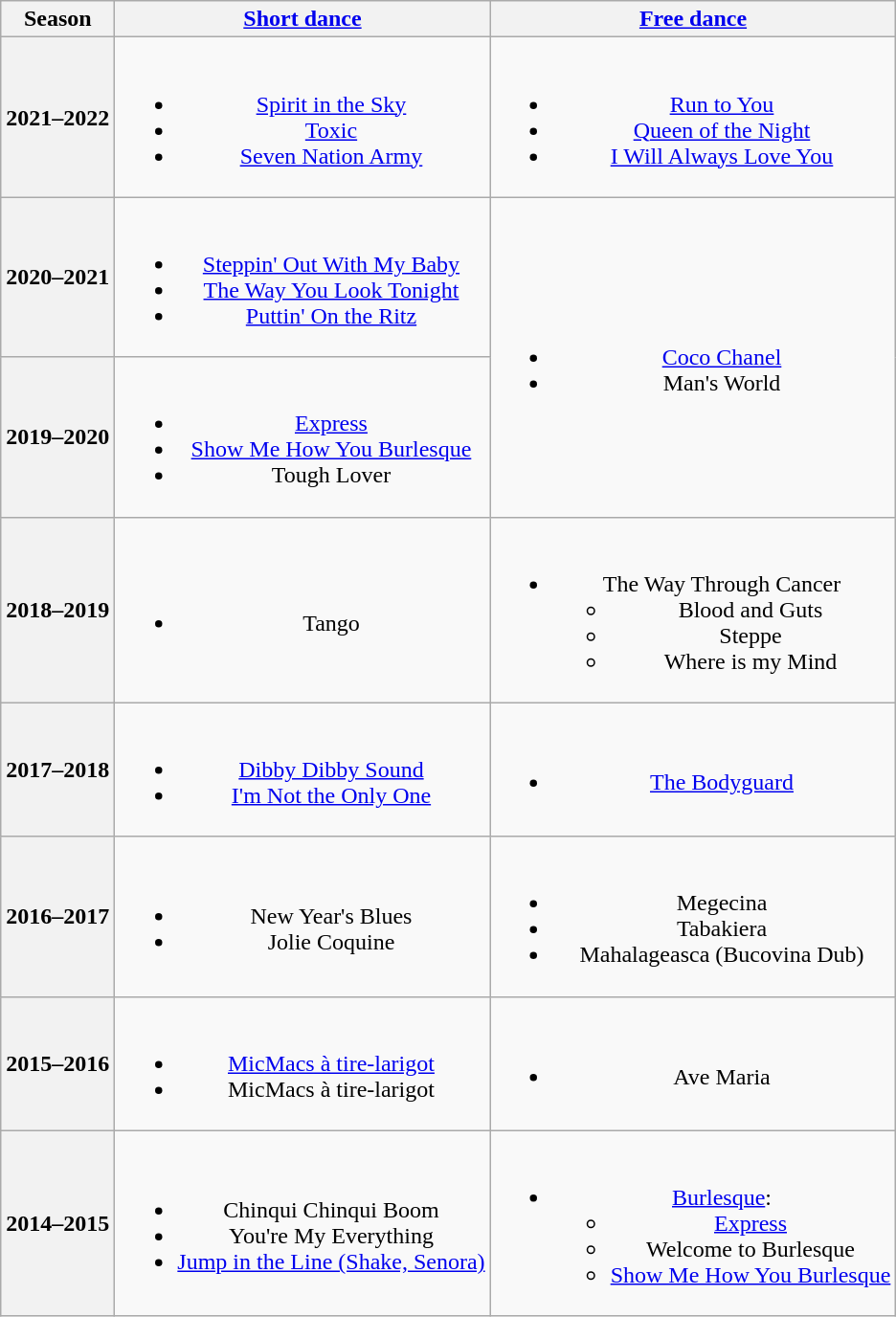<table class=wikitable style=text-align:center>
<tr>
<th>Season</th>
<th><a href='#'>Short dance</a></th>
<th><a href='#'>Free dance</a></th>
</tr>
<tr>
<th>2021–2022 <br> </th>
<td><br><ul><li><a href='#'>Spirit in the Sky</a> <br> </li><li><a href='#'>Toxic</a> <br> </li><li><a href='#'>Seven Nation Army</a> <br> </li></ul></td>
<td><br><ul><li><a href='#'>Run to You</a> <br> </li><li><a href='#'>Queen of the Night</a> <br> </li><li><a href='#'>I Will Always Love You</a> <br> </li></ul></td>
</tr>
<tr>
<th>2020–2021 <br> </th>
<td><br><ul><li> <a href='#'>Steppin' Out With My Baby</a> <br></li><li> <a href='#'>The Way You Look Tonight</a> <br> </li><li> <a href='#'>Puttin' On the Ritz</a> <br> </li></ul></td>
<td rowspan=2><br><ul><li><a href='#'>Coco Chanel</a> <br> </li><li>Man's World</li></ul></td>
</tr>
<tr>
<th>2019–2020 <br> </th>
<td><br><ul><li> <a href='#'>Express</a></li><li> <a href='#'>Show Me How You Burlesque</a></li><li> Tough Lover <br> </li></ul></td>
</tr>
<tr>
<th>2018–2019 <br> </th>
<td><br><ul><li>Tango</li></ul></td>
<td><br><ul><li>The Way Through Cancer<ul><li>Blood and Guts</li><li>Steppe <br> </li><li>Where is my Mind <br> </li></ul></li></ul></td>
</tr>
<tr>
<th>2017–2018</th>
<td><br><ul><li><a href='#'>Dibby Dibby Sound</a> <br></li><li><a href='#'>I'm Not the Only One</a> <br></li></ul></td>
<td><br><ul><li><a href='#'>The Bodyguard</a> <br></li></ul></td>
</tr>
<tr>
<th>2016–2017 <br> </th>
<td><br><ul><li> New Year's Blues</li><li> Jolie Coquine</li></ul></td>
<td><br><ul><li>Megecina</li><li>Tabakiera</li><li>Mahalageasca (Bucovina Dub)</li></ul></td>
</tr>
<tr>
<th>2015–2016 <br> </th>
<td><br><ul><li> <a href='#'>MicMacs à tire-larigot</a></li><li> MicMacs à tire-larigot</li></ul></td>
<td><br><ul><li>Ave Maria <br></li></ul></td>
</tr>
<tr>
<th>2014–2015 <br> </th>
<td><br><ul><li> Chinqui Chinqui Boom</li><li> You're My Everything</li><li> <a href='#'>Jump in the Line (Shake, Senora)</a></li></ul></td>
<td><br><ul><li><a href='#'>Burlesque</a>:<ul><li><a href='#'>Express</a> <br></li><li>Welcome to Burlesque <br></li><li><a href='#'>Show Me How You Burlesque</a> <br></li></ul></li></ul></td>
</tr>
</table>
